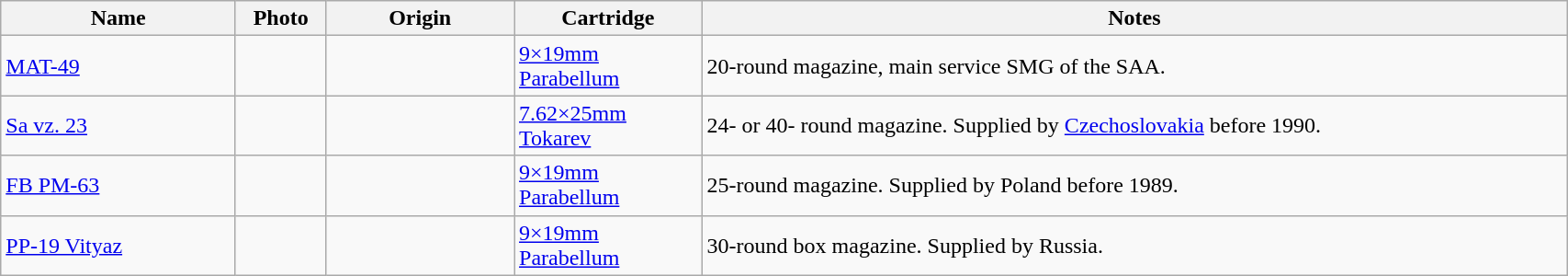<table class="wikitable" style="width:90%;">
<tr>
<th style="width:15%;">Name</th>
<th>Photo</th>
<th style="width:12%;">Origin</th>
<th style="width:12%;">Cartridge</th>
<th>Notes</th>
</tr>
<tr>
<td><a href='#'>MAT-49</a></td>
<td></td>
<td></td>
<td><a href='#'>9×19mm Parabellum</a></td>
<td>20-round magazine, main service SMG of the SAA.</td>
</tr>
<tr>
<td><a href='#'>Sa vz. 23</a></td>
<td></td>
<td></td>
<td><a href='#'>7.62×25mm Tokarev</a></td>
<td>24- or 40- round magazine. Supplied by <a href='#'>Czechoslovakia</a> before 1990.</td>
</tr>
<tr>
<td><a href='#'>FB PM-63</a></td>
<td></td>
<td></td>
<td><a href='#'>9×19mm Parabellum</a></td>
<td>25-round magazine. Supplied by Poland before 1989.</td>
</tr>
<tr>
<td><a href='#'>PP-19 Vityaz</a></td>
<td></td>
<td></td>
<td><a href='#'>9×19mm Parabellum</a></td>
<td>30-round box magazine. Supplied by Russia.</td>
</tr>
</table>
